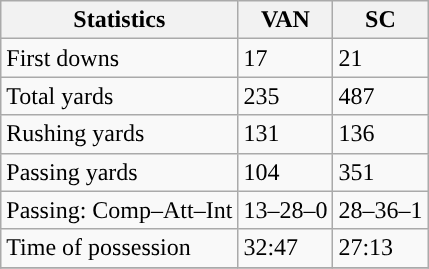<table class="wikitable" style="float: left;">
<tr>
<th>Statistics</th>
<th>VAN</th>
<th>SC</th>
</tr>
<tr>
<td>First downs</td>
<td>17</td>
<td>21</td>
</tr>
<tr>
<td>Total yards</td>
<td>235</td>
<td>487</td>
</tr>
<tr>
<td>Rushing yards</td>
<td>131</td>
<td>136</td>
</tr>
<tr>
<td>Passing yards</td>
<td>104</td>
<td>351</td>
</tr>
<tr>
<td>Passing: Comp–Att–Int</td>
<td>13–28–0</td>
<td>28–36–1</td>
</tr>
<tr>
<td>Time of possession</td>
<td>32:47</td>
<td>27:13</td>
</tr>
<tr>
</tr>
</table>
